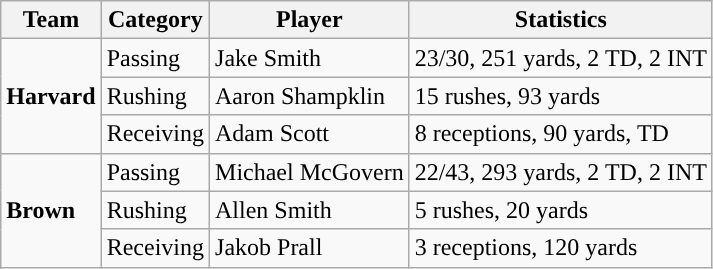<table class="wikitable" style="float: left;">
<tr>
<th>Team</th>
<th>Category</th>
<th>Player</th>
<th>Statistics</th>
</tr>
<tr>
<td rowspan=3><strong>Harvard</strong></td>
<td>Passing</td>
<td>Jake Smith</td>
<td>23/30, 251 yards, 2 TD, 2 INT</td>
</tr>
<tr>
<td>Rushing</td>
<td>Aaron Shampklin</td>
<td>15 rushes, 93 yards</td>
</tr>
<tr>
<td>Receiving</td>
<td>Adam Scott</td>
<td>8 receptions, 90 yards, TD</td>
</tr>
<tr>
<td rowspan=3><strong>Brown</strong></td>
<td>Passing</td>
<td>Michael McGovern</td>
<td>22/43, 293 yards, 2 TD, 2 INT</td>
</tr>
<tr>
<td>Rushing</td>
<td>Allen Smith</td>
<td>5 rushes, 20 yards</td>
</tr>
<tr>
<td>Receiving</td>
<td>Jakob Prall</td>
<td>3 receptions, 120 yards</td>
</tr>
</table>
